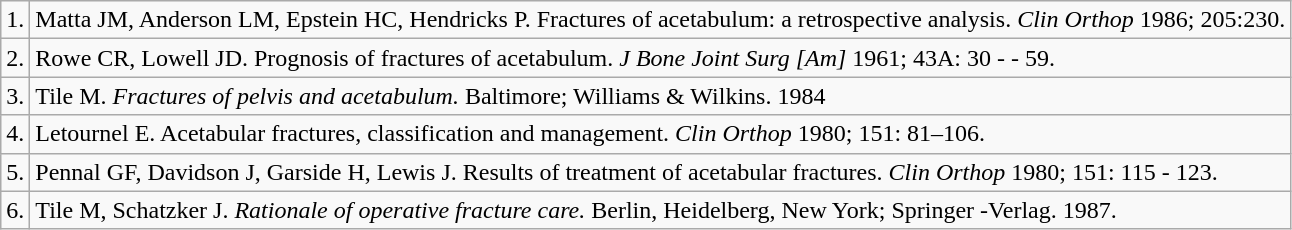<table class="wikitable">
<tr>
<td>1.</td>
<td>Matta JM, Anderson LM, Epstein HC, Hendricks P. Fractures of acetabulum: a retrospective analysis. <em>Clin Orthop</em> 1986; 205:230.</td>
</tr>
<tr>
<td>2.</td>
<td>Rowe CR, Lowell JD. Prognosis of fractures of acetabulum. <em>J Bone Joint Surg [Am]</em> 1961; 43A: 30 - - 59.</td>
</tr>
<tr>
<td>3.</td>
<td>Tile M. <em>Fractures of pelvis and acetabulum.</em> Baltimore; Williams & Wilkins. 1984</td>
</tr>
<tr>
<td>4.</td>
<td>Letournel E. Acetabular fractures, classification and management. <em>Clin Orthop</em> 1980; 151: 81–106.</td>
</tr>
<tr>
<td>5.</td>
<td>Pennal GF, Davidson J, Garside H, Lewis J. Results of treatment of acetabular fractures. <em>Clin Orthop</em> 1980; 151: 115 - 123.</td>
</tr>
<tr>
<td>6.</td>
<td>Tile M, Schatzker J. <em>Rationale of operative fracture care.</em> Berlin, Heidelberg, New York; Springer -Verlag. 1987.</td>
</tr>
</table>
